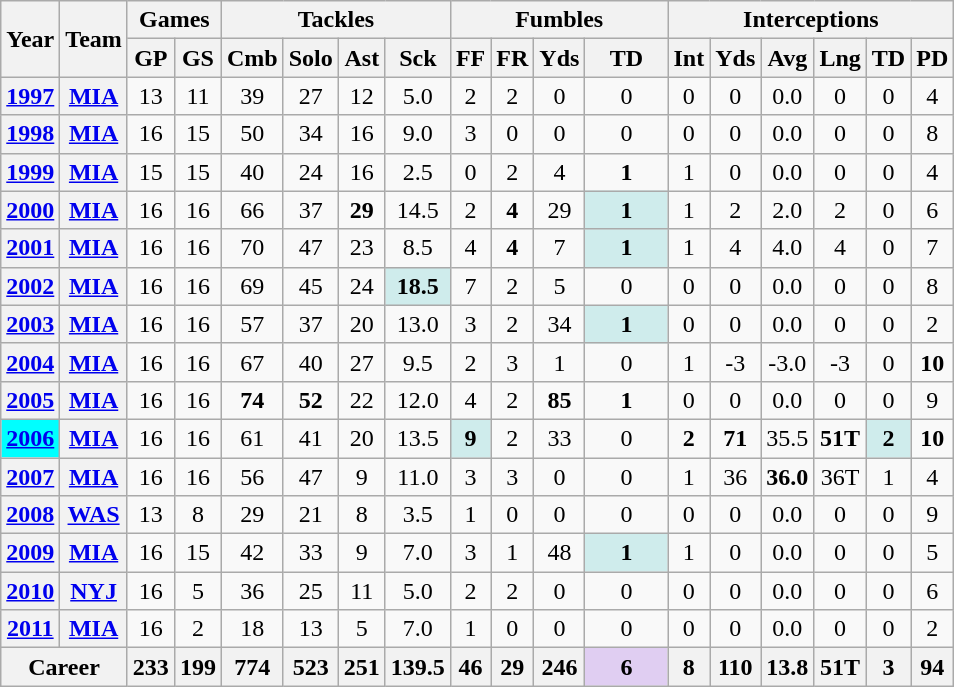<table class="wikitable" style="text-align:center;">
<tr>
<th rowspan="2">Year</th>
<th rowspan="2">Team</th>
<th colspan="2">Games</th>
<th colspan="4">Tackles</th>
<th colspan="4">Fumbles</th>
<th colspan="6">Interceptions</th>
</tr>
<tr>
<th>GP</th>
<th>GS</th>
<th>Cmb</th>
<th>Solo</th>
<th>Ast</th>
<th>Sck</th>
<th>FF</th>
<th>FR</th>
<th>Yds</th>
<th>TD</th>
<th>Int</th>
<th>Yds</th>
<th>Avg</th>
<th>Lng</th>
<th>TD</th>
<th>PD</th>
</tr>
<tr>
<th><a href='#'>1997</a></th>
<th><a href='#'>MIA</a></th>
<td>13</td>
<td>11</td>
<td>39</td>
<td>27</td>
<td>12</td>
<td>5.0</td>
<td>2</td>
<td>2</td>
<td>0</td>
<td>0</td>
<td>0</td>
<td>0</td>
<td>0.0</td>
<td>0</td>
<td>0</td>
<td>4</td>
</tr>
<tr>
<th><a href='#'>1998</a></th>
<th><a href='#'>MIA</a></th>
<td>16</td>
<td>15</td>
<td>50</td>
<td>34</td>
<td>16</td>
<td>9.0</td>
<td>3</td>
<td>0</td>
<td>0</td>
<td>0</td>
<td>0</td>
<td>0</td>
<td>0.0</td>
<td>0</td>
<td>0</td>
<td>8</td>
</tr>
<tr>
<th><a href='#'>1999</a></th>
<th><a href='#'>MIA</a></th>
<td>15</td>
<td>15</td>
<td>40</td>
<td>24</td>
<td>16</td>
<td>2.5</td>
<td>0</td>
<td>2</td>
<td>4</td>
<td><strong>1</strong></td>
<td>1</td>
<td>0</td>
<td>0.0</td>
<td>0</td>
<td>0</td>
<td>4</td>
</tr>
<tr>
<th><a href='#'>2000</a></th>
<th><a href='#'>MIA</a></th>
<td>16</td>
<td>16</td>
<td>66</td>
<td>37</td>
<td><strong>29</strong></td>
<td>14.5</td>
<td>2</td>
<td><strong>4</strong></td>
<td>29</td>
<td style="background:#cfecec;"><strong>1</strong></td>
<td>1</td>
<td>2</td>
<td>2.0</td>
<td>2</td>
<td>0</td>
<td>6</td>
</tr>
<tr>
<th><a href='#'>2001</a></th>
<th><a href='#'>MIA</a></th>
<td>16</td>
<td>16</td>
<td>70</td>
<td>47</td>
<td>23</td>
<td>8.5</td>
<td>4</td>
<td><strong>4</strong></td>
<td>7</td>
<td style="background:#cfecec;"><strong>1</strong></td>
<td>1</td>
<td>4</td>
<td>4.0</td>
<td>4</td>
<td>0</td>
<td>7</td>
</tr>
<tr>
<th><a href='#'>2002</a></th>
<th><a href='#'>MIA</a></th>
<td>16</td>
<td>16</td>
<td>69</td>
<td>45</td>
<td>24</td>
<td style="background:#cfecec;"><strong>18.5</strong></td>
<td>7</td>
<td>2</td>
<td>5</td>
<td>0</td>
<td>0</td>
<td>0</td>
<td>0.0</td>
<td>0</td>
<td>0</td>
<td>8</td>
</tr>
<tr>
<th><a href='#'>2003</a></th>
<th><a href='#'>MIA</a></th>
<td>16</td>
<td>16</td>
<td>57</td>
<td>37</td>
<td>20</td>
<td>13.0</td>
<td>3</td>
<td>2</td>
<td>34</td>
<td style="background:#cfecec;"><strong>1</strong></td>
<td>0</td>
<td>0</td>
<td>0.0</td>
<td>0</td>
<td>0</td>
<td>2</td>
</tr>
<tr>
<th><a href='#'>2004</a></th>
<th><a href='#'>MIA</a></th>
<td>16</td>
<td>16</td>
<td>67</td>
<td>40</td>
<td>27</td>
<td>9.5</td>
<td>2</td>
<td>3</td>
<td>1</td>
<td>0</td>
<td>1</td>
<td>-3</td>
<td>-3.0</td>
<td>-3</td>
<td>0</td>
<td><strong>10</strong></td>
</tr>
<tr>
<th><a href='#'>2005</a></th>
<th><a href='#'>MIA</a></th>
<td>16</td>
<td>16</td>
<td><strong>74</strong></td>
<td><strong>52</strong></td>
<td>22</td>
<td>12.0</td>
<td>4</td>
<td>2</td>
<td><strong>85</strong></td>
<td><strong>1</strong></td>
<td>0</td>
<td>0</td>
<td>0.0</td>
<td>0</td>
<td>0</td>
<td>9</td>
</tr>
<tr>
<th style="background:#00ffff;"><a href='#'>2006</a></th>
<th><a href='#'>MIA</a></th>
<td>16</td>
<td>16</td>
<td>61</td>
<td>41</td>
<td>20</td>
<td>13.5</td>
<td style="background:#cfecec;"><strong>9</strong></td>
<td>2</td>
<td>33</td>
<td>0</td>
<td><strong>2</strong></td>
<td><strong>71</strong></td>
<td>35.5</td>
<td><strong>51T</strong></td>
<td style="background:#cfecec;"><strong>2</strong></td>
<td><strong>10</strong></td>
</tr>
<tr>
<th><a href='#'>2007</a></th>
<th><a href='#'>MIA</a></th>
<td>16</td>
<td>16</td>
<td>56</td>
<td>47</td>
<td>9</td>
<td>11.0</td>
<td>3</td>
<td>3</td>
<td>0</td>
<td>0</td>
<td>1</td>
<td>36</td>
<td><strong>36.0</strong></td>
<td>36T</td>
<td>1</td>
<td>4</td>
</tr>
<tr>
<th><a href='#'>2008</a></th>
<th><a href='#'>WAS</a></th>
<td>13</td>
<td>8</td>
<td>29</td>
<td>21</td>
<td>8</td>
<td>3.5</td>
<td>1</td>
<td>0</td>
<td>0</td>
<td>0</td>
<td>0</td>
<td>0</td>
<td>0.0</td>
<td>0</td>
<td>0</td>
<td>9</td>
</tr>
<tr>
<th><a href='#'>2009</a></th>
<th><a href='#'>MIA</a></th>
<td>16</td>
<td>15</td>
<td>42</td>
<td>33</td>
<td>9</td>
<td>7.0</td>
<td>3</td>
<td>1</td>
<td>48</td>
<td style="background:#cfecec;"><strong>1</strong></td>
<td>1</td>
<td>0</td>
<td>0.0</td>
<td>0</td>
<td>0</td>
<td>5</td>
</tr>
<tr>
<th><a href='#'>2010</a></th>
<th><a href='#'>NYJ</a></th>
<td>16</td>
<td>5</td>
<td>36</td>
<td>25</td>
<td>11</td>
<td>5.0</td>
<td>2</td>
<td>2</td>
<td>0</td>
<td>0</td>
<td>0</td>
<td>0</td>
<td>0.0</td>
<td>0</td>
<td>0</td>
<td>6</td>
</tr>
<tr>
<th><a href='#'>2011</a></th>
<th><a href='#'>MIA</a></th>
<td>16</td>
<td>2</td>
<td>18</td>
<td>13</td>
<td>5</td>
<td>7.0</td>
<td>1</td>
<td>0</td>
<td>0</td>
<td>0</td>
<td>0</td>
<td>0</td>
<td>0.0</td>
<td>0</td>
<td>0</td>
<td>2</td>
</tr>
<tr>
<th colspan="2">Career</th>
<th>233</th>
<th>199</th>
<th>774</th>
<th>523</th>
<th>251</th>
<th>139.5</th>
<th>46</th>
<th>29</th>
<th>246</th>
<th style="background:#e0cef2; width:3em;">6</th>
<th>8</th>
<th>110</th>
<th>13.8</th>
<th>51T</th>
<th>3</th>
<th>94</th>
</tr>
</table>
